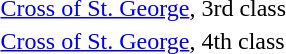<table>
<tr>
<td></td>
<td><a href='#'>Cross of St. George</a>, 3rd class</td>
</tr>
<tr>
<td></td>
<td><a href='#'>Cross of St. George</a>, 4th class</td>
</tr>
<tr>
</tr>
</table>
